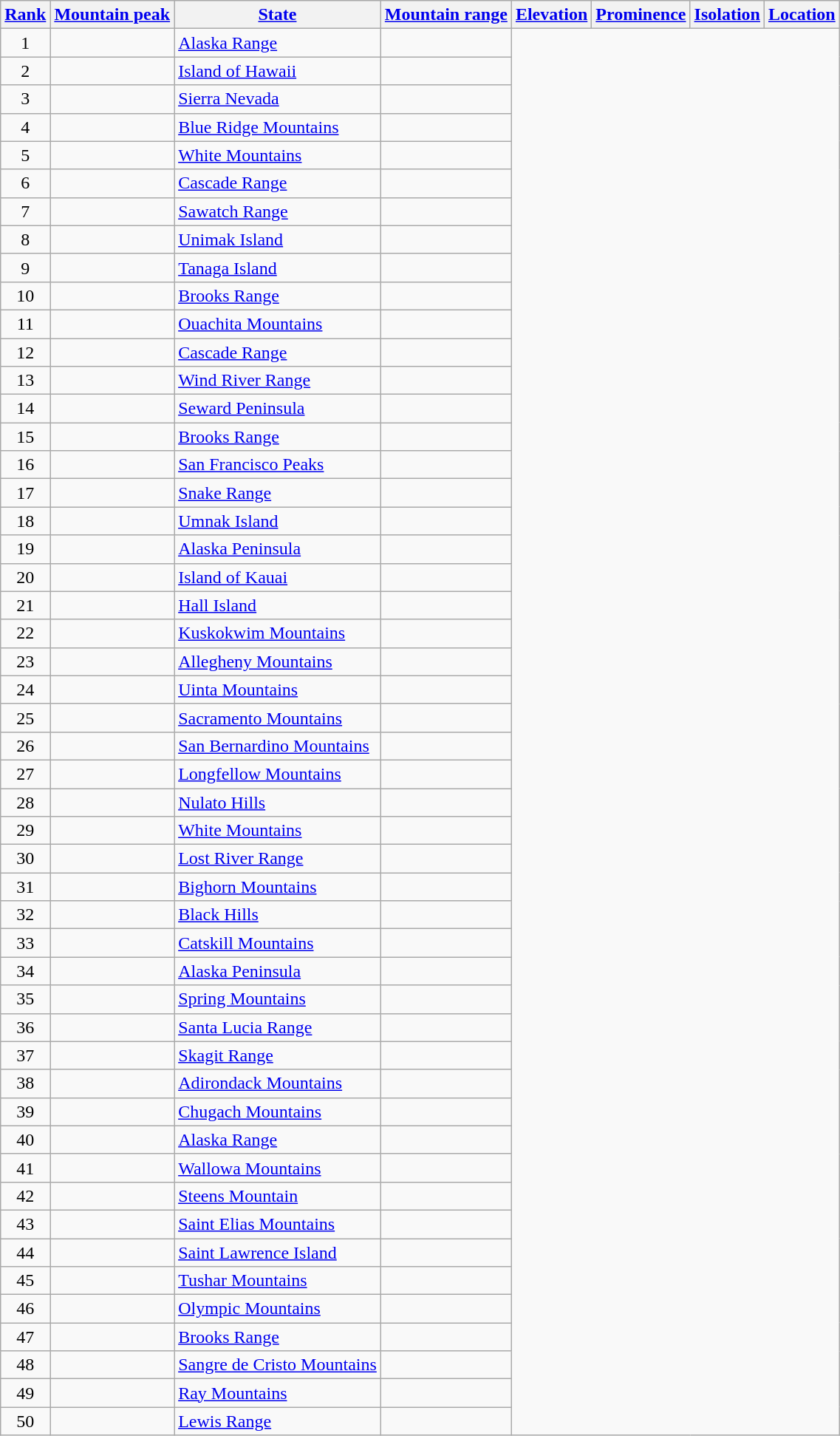<table class="wikitable sortable">
<tr>
<th><a href='#'>Rank</a></th>
<th><a href='#'>Mountain peak</a></th>
<th><a href='#'>State</a></th>
<th><a href='#'>Mountain range</a></th>
<th><a href='#'>Elevation</a></th>
<th><a href='#'>Prominence</a></th>
<th><a href='#'>Isolation</a></th>
<th><a href='#'>Location</a></th>
</tr>
<tr>
<td align=center>1<br></td>
<td></td>
<td><a href='#'>Alaska Range</a><br></td>
<td></td>
</tr>
<tr>
<td align=center>2<br></td>
<td></td>
<td><a href='#'>Island of Hawaii</a><br></td>
<td></td>
</tr>
<tr>
<td align=center>3<br></td>
<td></td>
<td><a href='#'>Sierra Nevada</a><br></td>
<td></td>
</tr>
<tr>
<td align=center>4<br></td>
<td></td>
<td><a href='#'>Blue Ridge Mountains</a><br></td>
<td></td>
</tr>
<tr>
<td align=center>5<br></td>
<td></td>
<td><a href='#'>White Mountains</a><br></td>
<td></td>
</tr>
<tr>
<td align=center>6<br></td>
<td></td>
<td><a href='#'>Cascade Range</a><br></td>
<td></td>
</tr>
<tr>
<td align=center>7<br></td>
<td></td>
<td><a href='#'>Sawatch Range</a><br></td>
<td></td>
</tr>
<tr>
<td align=center>8<br></td>
<td></td>
<td><a href='#'>Unimak Island</a><br></td>
<td></td>
</tr>
<tr>
<td align=center>9<br></td>
<td></td>
<td><a href='#'>Tanaga Island</a><br></td>
<td></td>
</tr>
<tr>
<td align=center>10<br></td>
<td></td>
<td><a href='#'>Brooks Range</a><br></td>
<td></td>
</tr>
<tr>
<td align=center>11<br></td>
<td></td>
<td><a href='#'>Ouachita Mountains</a><br></td>
<td></td>
</tr>
<tr>
<td align=center>12<br></td>
<td></td>
<td><a href='#'>Cascade Range</a><br></td>
<td></td>
</tr>
<tr>
<td align=center>13<br></td>
<td></td>
<td><a href='#'>Wind River Range</a><br></td>
<td></td>
</tr>
<tr>
<td align=center>14<br></td>
<td></td>
<td><a href='#'>Seward Peninsula</a><br></td>
<td></td>
</tr>
<tr>
<td align=center>15<br></td>
<td></td>
<td><a href='#'>Brooks Range</a><br></td>
<td></td>
</tr>
<tr>
<td align=center>16<br></td>
<td></td>
<td><a href='#'>San Francisco Peaks</a><br></td>
<td></td>
</tr>
<tr>
<td align=center>17<br></td>
<td></td>
<td><a href='#'>Snake Range</a><br></td>
<td></td>
</tr>
<tr>
<td align=center>18<br></td>
<td></td>
<td><a href='#'>Umnak Island</a><br></td>
<td></td>
</tr>
<tr>
<td align=center>19<br></td>
<td></td>
<td><a href='#'>Alaska Peninsula</a><br></td>
<td></td>
</tr>
<tr>
<td align=center>20<br></td>
<td></td>
<td><a href='#'>Island of Kauai</a><br></td>
<td></td>
</tr>
<tr>
<td align=center>21<br></td>
<td></td>
<td><a href='#'>Hall Island</a><br></td>
<td></td>
</tr>
<tr>
<td align=center>22<br></td>
<td></td>
<td><a href='#'>Kuskokwim Mountains</a><br></td>
<td></td>
</tr>
<tr>
<td align=center>23<br></td>
<td></td>
<td><a href='#'>Allegheny Mountains</a><br></td>
<td></td>
</tr>
<tr>
<td align=center>24<br></td>
<td></td>
<td><a href='#'>Uinta Mountains</a><br></td>
<td></td>
</tr>
<tr>
<td align=center>25<br></td>
<td></td>
<td><a href='#'>Sacramento Mountains</a><br></td>
<td></td>
</tr>
<tr>
<td align=center>26<br></td>
<td></td>
<td><a href='#'>San Bernardino Mountains</a><br></td>
<td></td>
</tr>
<tr>
<td align=center>27<br></td>
<td></td>
<td><a href='#'>Longfellow Mountains</a><br></td>
<td></td>
</tr>
<tr>
<td align=center>28<br></td>
<td></td>
<td><a href='#'>Nulato Hills</a><br></td>
<td></td>
</tr>
<tr>
<td align=center>29<br></td>
<td></td>
<td><a href='#'>White Mountains</a><br></td>
<td></td>
</tr>
<tr>
<td align=center>30<br></td>
<td></td>
<td><a href='#'>Lost River Range</a><br></td>
<td></td>
</tr>
<tr>
<td align=center>31<br></td>
<td></td>
<td><a href='#'>Bighorn Mountains</a><br></td>
<td></td>
</tr>
<tr>
<td align=center>32<br></td>
<td></td>
<td><a href='#'>Black Hills</a><br></td>
<td></td>
</tr>
<tr>
<td align=center>33<br></td>
<td></td>
<td><a href='#'>Catskill Mountains</a><br></td>
<td></td>
</tr>
<tr>
<td align=center>34<br></td>
<td></td>
<td><a href='#'>Alaska Peninsula</a><br></td>
<td></td>
</tr>
<tr>
<td align=center>35<br></td>
<td></td>
<td><a href='#'>Spring Mountains</a><br></td>
<td></td>
</tr>
<tr>
<td align=center>36<br></td>
<td></td>
<td><a href='#'>Santa Lucia Range</a><br></td>
<td></td>
</tr>
<tr>
<td align=center>37<br></td>
<td></td>
<td><a href='#'>Skagit Range</a><br></td>
<td></td>
</tr>
<tr>
<td align=center>38<br></td>
<td></td>
<td><a href='#'>Adirondack Mountains</a><br></td>
<td></td>
</tr>
<tr>
<td align=center>39<br></td>
<td></td>
<td><a href='#'>Chugach Mountains</a><br></td>
<td></td>
</tr>
<tr>
<td align=center>40<br></td>
<td></td>
<td><a href='#'>Alaska Range</a><br></td>
<td></td>
</tr>
<tr>
<td align=center>41<br></td>
<td></td>
<td><a href='#'>Wallowa Mountains</a><br></td>
<td></td>
</tr>
<tr>
<td align=center>42<br></td>
<td></td>
<td><a href='#'>Steens Mountain</a><br></td>
<td></td>
</tr>
<tr>
<td align=center>43<br></td>
<td><br></td>
<td><a href='#'>Saint Elias Mountains</a><br></td>
<td></td>
</tr>
<tr>
<td align=center>44<br></td>
<td></td>
<td><a href='#'>Saint Lawrence Island</a><br></td>
<td></td>
</tr>
<tr>
<td align=center>45<br></td>
<td></td>
<td><a href='#'>Tushar Mountains</a><br></td>
<td></td>
</tr>
<tr>
<td align=center>46<br></td>
<td></td>
<td><a href='#'>Olympic Mountains</a><br></td>
<td></td>
</tr>
<tr>
<td align=center>47<br></td>
<td></td>
<td><a href='#'>Brooks Range</a><br></td>
<td></td>
</tr>
<tr>
<td align=center>48<br></td>
<td></td>
<td><a href='#'>Sangre de Cristo Mountains</a><br></td>
<td></td>
</tr>
<tr>
<td align=center>49<br></td>
<td></td>
<td><a href='#'>Ray Mountains</a><br></td>
<td></td>
</tr>
<tr>
<td align=center>50<br></td>
<td></td>
<td><a href='#'>Lewis Range</a><br></td>
<td></td>
</tr>
</table>
